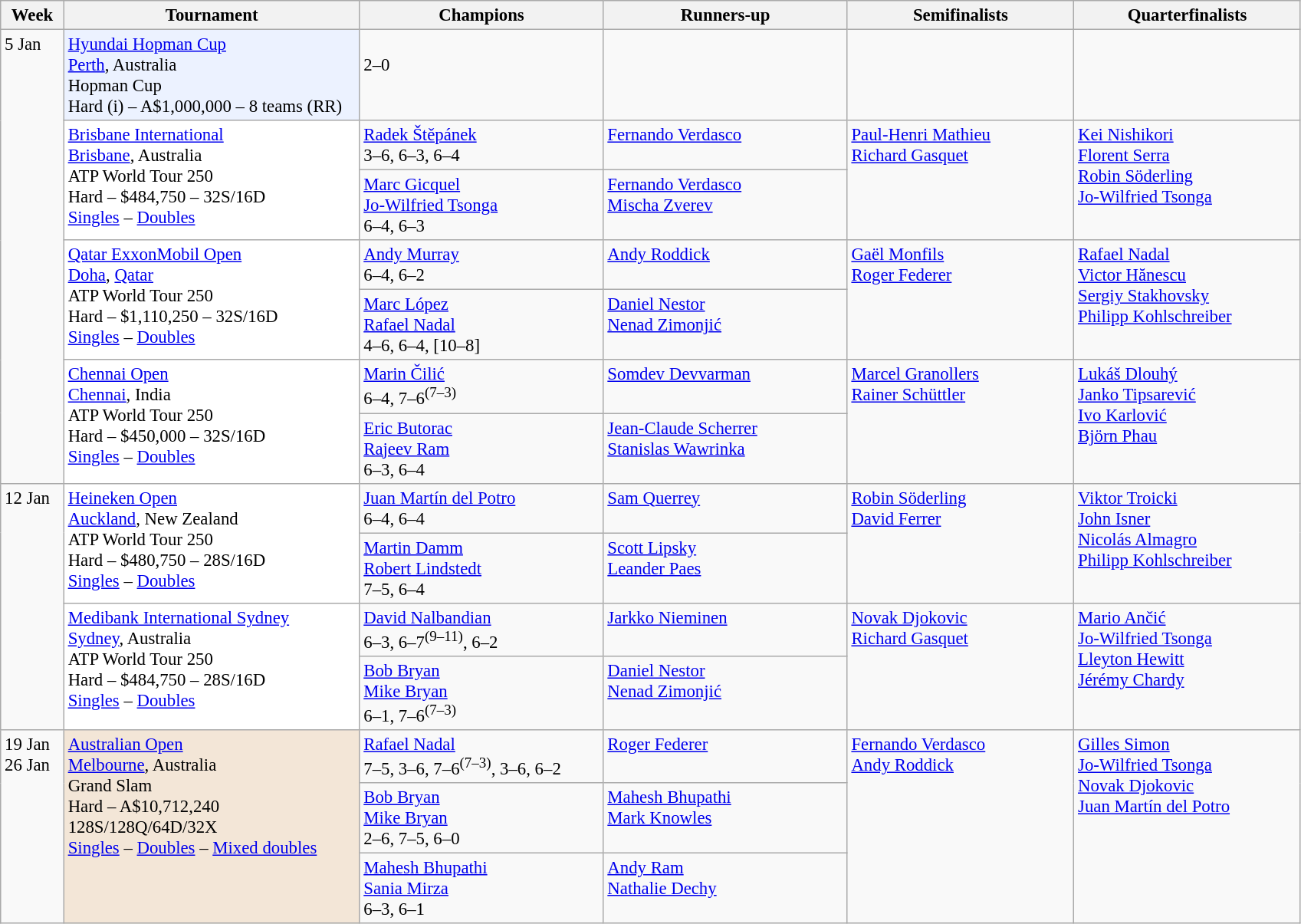<table class=wikitable style=font-size:95%>
<tr>
<th style="width:48px;">Week</th>
<th style="width:250px;">Tournament</th>
<th style="width:205px;">Champions</th>
<th style="width:205px;">Runners-up</th>
<th style="width:190px;">Semifinalists</th>
<th style="width:190px;">Quarterfinalists</th>
</tr>
<tr valign=top>
<td rowspan=7>5 Jan</td>
<td style="background:#ecf2ff;"rowspan=1><a href='#'>Hyundai Hopman Cup</a><br> <a href='#'>Perth</a>, Australia<br>Hopman Cup<br>Hard (i) – A$1,000,000 – 8 teams (RR)</td>
<td><br>2–0</td>
<td></td>
<td><br><br></td>
<td><br><br></td>
</tr>
<tr valign=top>
<td style="background:#ffffff;" rowspan=2><a href='#'>Brisbane International</a><br> <a href='#'>Brisbane</a>, Australia<br>ATP World Tour 250<br>Hard – $484,750 – 32S/16D<br><a href='#'>Singles</a> – <a href='#'>Doubles</a></td>
<td> <a href='#'>Radek Štěpánek</a><br>3–6, 6–3, 6–4</td>
<td> <a href='#'>Fernando Verdasco</a></td>
<td rowspan=2> <a href='#'>Paul-Henri Mathieu</a><br> <a href='#'>Richard Gasquet</a></td>
<td rowspan=2> <a href='#'>Kei Nishikori</a><br> <a href='#'>Florent Serra</a><br> <a href='#'>Robin Söderling</a><br> <a href='#'>Jo-Wilfried Tsonga</a></td>
</tr>
<tr valign=top>
<td> <a href='#'>Marc Gicquel</a><br> <a href='#'>Jo-Wilfried Tsonga</a> <br>6–4, 6–3</td>
<td> <a href='#'>Fernando Verdasco</a><br> <a href='#'>Mischa Zverev</a></td>
</tr>
<tr valign=top>
<td style="background:#ffffff;" rowspan=2><a href='#'>Qatar ExxonMobil Open</a><br><a href='#'>Doha</a>, <a href='#'>Qatar</a><br>ATP World Tour 250<br>Hard – $1,110,250 – 32S/16D<br><a href='#'>Singles</a> – <a href='#'>Doubles</a></td>
<td> <a href='#'>Andy Murray</a><br>6–4, 6–2</td>
<td> <a href='#'>Andy Roddick</a></td>
<td rowspan=2> <a href='#'>Gaël Monfils</a><br>  <a href='#'>Roger Federer</a></td>
<td rowspan=2> <a href='#'>Rafael Nadal</a><br> <a href='#'>Victor Hănescu</a><br> <a href='#'>Sergiy Stakhovsky</a><br> <a href='#'>Philipp Kohlschreiber</a></td>
</tr>
<tr valign=top>
<td> <a href='#'>Marc López</a><br> <a href='#'>Rafael Nadal</a><br>4–6, 6–4, [10–8]</td>
<td> <a href='#'>Daniel Nestor</a><br> <a href='#'>Nenad Zimonjić</a></td>
</tr>
<tr valign=top>
<td style="background:#ffffff;" rowspan=2><a href='#'>Chennai Open</a><br> <a href='#'>Chennai</a>, India<br>ATP World Tour 250<br>Hard – $450,000 – 32S/16D<br><a href='#'>Singles</a> – <a href='#'>Doubles</a></td>
<td> <a href='#'>Marin Čilić</a><br>6–4, 7–6<sup>(7–3)</sup></td>
<td> <a href='#'>Somdev Devvarman</a></td>
<td rowspan=2> <a href='#'>Marcel Granollers</a> <br>  <a href='#'>Rainer Schüttler</a></td>
<td rowspan=2> <a href='#'>Lukáš Dlouhý</a><br> <a href='#'>Janko Tipsarević</a><br> <a href='#'>Ivo Karlović</a><br> <a href='#'>Björn Phau</a></td>
</tr>
<tr valign=top>
<td> <a href='#'>Eric Butorac</a><br> <a href='#'>Rajeev Ram</a><br>6–3, 6–4</td>
<td> <a href='#'>Jean-Claude Scherrer</a><br> <a href='#'>Stanislas Wawrinka</a></td>
</tr>
<tr valign=top>
<td rowspan=4>12 Jan</td>
<td style="background:#ffffff;" rowspan=2><a href='#'>Heineken Open</a><br> <a href='#'>Auckland</a>, New Zealand<br>ATP World Tour 250<br>Hard – $480,750 – 28S/16D<br><a href='#'>Singles</a> – <a href='#'>Doubles</a></td>
<td> <a href='#'>Juan Martín del Potro</a> <br>6–4, 6–4</td>
<td> <a href='#'>Sam Querrey</a></td>
<td rowspan=2> <a href='#'>Robin Söderling</a> <br> <a href='#'>David Ferrer</a></td>
<td rowspan=2> <a href='#'>Viktor Troicki</a><br> <a href='#'>John Isner</a><br> <a href='#'>Nicolás Almagro</a> <br> <a href='#'>Philipp Kohlschreiber</a></td>
</tr>
<tr valign=top>
<td> <a href='#'>Martin Damm</a><br> <a href='#'>Robert Lindstedt</a><br>7–5, 6–4</td>
<td> <a href='#'>Scott Lipsky</a><br> <a href='#'>Leander Paes</a></td>
</tr>
<tr valign=top>
<td style="background:#ffffff;" rowspan=2><a href='#'>Medibank International Sydney</a><br> <a href='#'>Sydney</a>, Australia<br>ATP World Tour 250<br>Hard – $484,750 – 28S/16D<br><a href='#'>Singles</a> – <a href='#'>Doubles</a></td>
<td> <a href='#'>David Nalbandian</a> <br>6–3, 6–7<sup>(9–11)</sup>, 6–2</td>
<td> <a href='#'>Jarkko Nieminen</a></td>
<td rowspan=2> <a href='#'>Novak Djokovic</a><br>  <a href='#'>Richard Gasquet</a></td>
<td rowspan=2> <a href='#'>Mario Ančić</a> <br> <a href='#'>Jo-Wilfried Tsonga</a><br> <a href='#'>Lleyton Hewitt</a> <br> <a href='#'>Jérémy Chardy</a></td>
</tr>
<tr valign=top>
<td> <a href='#'>Bob Bryan</a><br> <a href='#'>Mike Bryan</a><br>6–1, 7–6<sup>(7–3)</sup></td>
<td> <a href='#'>Daniel Nestor</a><br> <a href='#'>Nenad Zimonjić</a></td>
</tr>
<tr valign=top>
<td rowspan=3>19 Jan<br>26 Jan</td>
<td rowspan="3" style="background:#f3e6d7;"><a href='#'>Australian Open</a><br> <a href='#'>Melbourne</a>, Australia<br>Grand Slam<br>Hard – A$10,712,240<br>128S/128Q/64D/32X<br><a href='#'>Singles</a> – <a href='#'>Doubles</a> – <a href='#'>Mixed doubles</a></td>
<td> <a href='#'>Rafael Nadal</a> <br>7–5, 3–6, 7–6<sup>(7–3)</sup>, 3–6, 6–2</td>
<td> <a href='#'>Roger Federer</a></td>
<td rowspan=3> <a href='#'>Fernando Verdasco</a><br> <a href='#'>Andy Roddick</a></td>
<td rowspan=3> <a href='#'>Gilles Simon</a> <br> <a href='#'>Jo-Wilfried Tsonga</a><br> <a href='#'>Novak Djokovic</a><br> <a href='#'>Juan Martín del Potro</a></td>
</tr>
<tr valign=top>
<td> <a href='#'>Bob Bryan</a><br> <a href='#'>Mike Bryan</a><br>2–6, 7–5, 6–0</td>
<td> <a href='#'>Mahesh Bhupathi</a><br> <a href='#'>Mark Knowles</a></td>
</tr>
<tr valign=top>
<td> <a href='#'>Mahesh Bhupathi</a><br> <a href='#'>Sania Mirza</a><br>6–3,  6–1</td>
<td> <a href='#'>Andy Ram</a><br> <a href='#'>Nathalie Dechy</a></td>
</tr>
</table>
